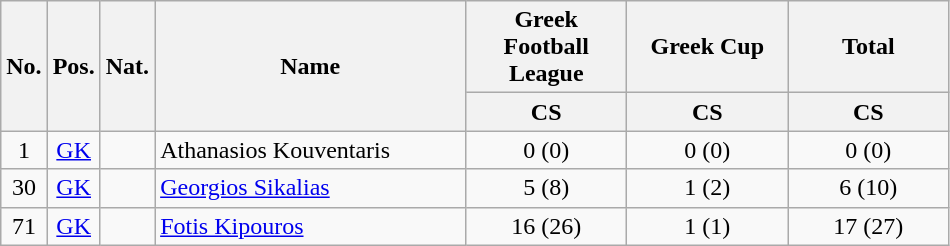<table class="wikitable sortable" style="text-align:center">
<tr>
<th rowspan="2" style="text-align:center;">No.</th>
<th rowspan="2" style="text-align:center;">Pos.</th>
<th rowspan="2" style="text-align:center;">Nat.</th>
<th rowspan="2" style="text-align:center; width:200px;">Name</th>
<th style="text-align:center; width:100px;">Greek Football League</th>
<th style="text-align:center; width:100px;">Greek Cup</th>
<th style="text-align:center; width:100px;">Total</th>
</tr>
<tr>
<th style="text-align:center;">CS</th>
<th style="text-align:center;">CS</th>
<th style="text-align:center;">CS</th>
</tr>
<tr>
<td>1</td>
<td><a href='#'>GK</a></td>
<td></td>
<td align=left>Athanasios Kouventaris</td>
<td>0 (0)</td>
<td>0 (0)</td>
<td>0 (0)</td>
</tr>
<tr>
<td>30</td>
<td><a href='#'>GK</a></td>
<td></td>
<td align=left><a href='#'>Georgios Sikalias</a></td>
<td>5 (8)</td>
<td>1 (2)</td>
<td>6 (10)</td>
</tr>
<tr>
<td>71</td>
<td><a href='#'>GK</a></td>
<td></td>
<td align=left><a href='#'>Fotis Kipouros</a></td>
<td>16 (26)</td>
<td>1 (1)</td>
<td>17 (27)</td>
</tr>
</table>
